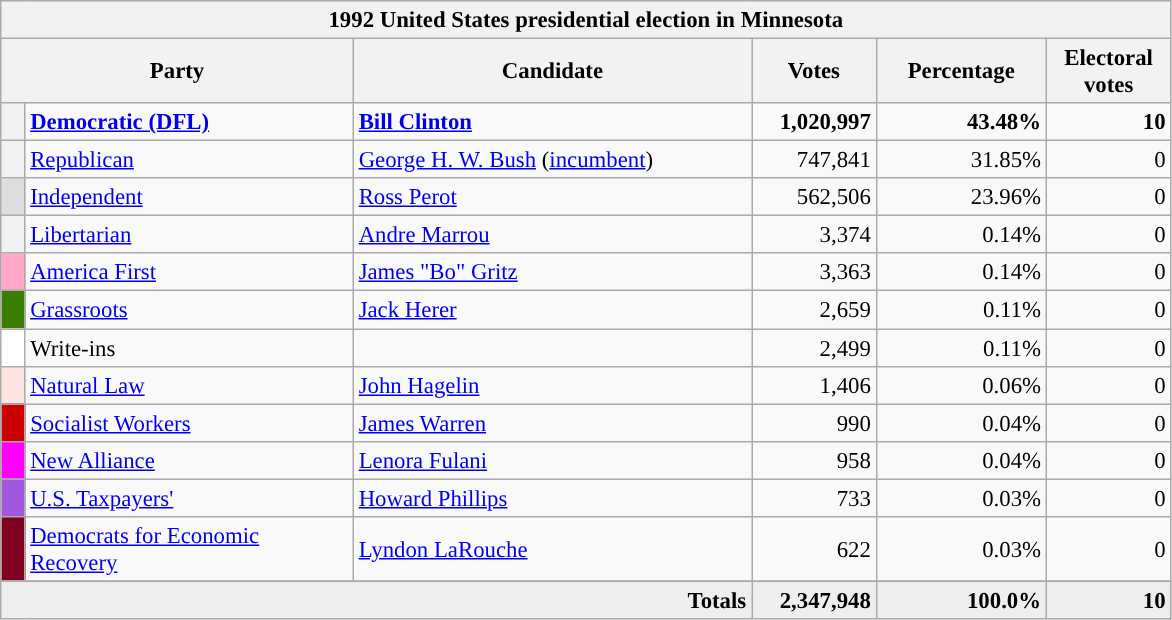<table class="wikitable" style="font-size: 95%;">
<tr>
<th colspan="6">1992 United States presidential election in Minnesota</th>
</tr>
<tr>
<th colspan="2" style="width: 15em">Party</th>
<th style="width: 17em">Candidate</th>
<th style="width: 5em">Votes</th>
<th style="width: 7em">Percentage</th>
<th style="width: 5em">Electoral votes</th>
</tr>
<tr>
<th style="background-color:"></th>
<td style="width: 130px"><strong><a href='#'>Democratic (DFL)</a></strong></td>
<td><strong><a href='#'>Bill Clinton</a></strong></td>
<td align="right"><strong>1,020,997</strong></td>
<td align="right"><strong>43.48%</strong></td>
<td align="right"><strong>10</strong></td>
</tr>
<tr>
<th style="background-color:"></th>
<td style="width: 130px"><a href='#'>Republican</a></td>
<td><a href='#'>George H. W. Bush</a> (<a href='#'>incumbent</a>)</td>
<td align="right">747,841</td>
<td align="right">31.85%</td>
<td align="right">0</td>
</tr>
<tr>
<th style="background-color:#DDDDDD; width: 3px"></th>
<td style="width: 130px"><a href='#'>Independent</a></td>
<td><a href='#'>Ross Perot</a></td>
<td align="right">562,506</td>
<td align="right">23.96%</td>
<td align="right">0</td>
</tr>
<tr>
<th style="background-color:"></th>
<td style="width: 130px"><a href='#'>Libertarian</a></td>
<td><a href='#'>Andre Marrou</a></td>
<td align="right">3,374</td>
<td align="right">0.14%</td>
<td align="right">0</td>
</tr>
<tr>
<th style="background-color:#FFA6C9; width: 3px"></th>
<td style="width: 130px"><a href='#'>America First</a></td>
<td><a href='#'>James "Bo" Gritz</a></td>
<td align="right">3,363</td>
<td align="right">0.14%</td>
<td align="right">0</td>
</tr>
<tr>
<th style="background-color:#397D02; width: 3px"></th>
<td style="width: 130px"><a href='#'>Grassroots</a></td>
<td><a href='#'>Jack Herer</a></td>
<td align="right">2,659</td>
<td align="right">0.11%</td>
<td align="right">0</td>
</tr>
<tr>
<th style="background-color:#FFFFFF; width: 3px"></th>
<td style="width: 130px">Write-ins</td>
<td></td>
<td align="right">2,499</td>
<td align="right">0.11%</td>
<td align="right">0</td>
</tr>
<tr>
<th style="background-color:#ffe4e1; width: 3px"></th>
<td style="width: 130px"><a href='#'>Natural Law</a></td>
<td><a href='#'>John Hagelin</a></td>
<td align="right">1,406</td>
<td align="right">0.06%</td>
<td align="right">0</td>
</tr>
<tr>
<th style="background-color:#CC0000; width: 3px"></th>
<td style="width: 130px"><a href='#'>Socialist Workers</a></td>
<td><a href='#'>James Warren</a></td>
<td align="right">990</td>
<td align="right">0.04%</td>
<td align="right">0</td>
</tr>
<tr>
<th style="background-color:#FF00FF; width: 3px"></th>
<td style="width: 130px"><a href='#'>New Alliance</a></td>
<td><a href='#'>Lenora Fulani</a></td>
<td align="right">958</td>
<td align="right">0.04%</td>
<td align="right">0</td>
</tr>
<tr>
<th style="background-color:#A356DE; width: 3px"></th>
<td style="width: 130px"><a href='#'>U.S. Taxpayers'</a></td>
<td><a href='#'>Howard Phillips</a></td>
<td align="right">733</td>
<td align="right">0.03%</td>
<td align="right">0</td>
</tr>
<tr>
<th style="background-color:#800020; width: 3px"></th>
<td style="width: 130px"><a href='#'>Democrats for Economic Recovery</a></td>
<td><a href='#'>Lyndon LaRouche</a></td>
<td align="right">622</td>
<td align="right">0.03%</td>
<td align="right">0</td>
</tr>
<tr>
</tr>
<tr bgcolor="#EEEEEE">
<td colspan="3" align="right"><strong>Totals</strong></td>
<td align="right"><strong>2,347,948</strong></td>
<td align="right"><strong>100.0%</strong></td>
<td align="right"><strong>10</strong></td>
</tr>
</table>
